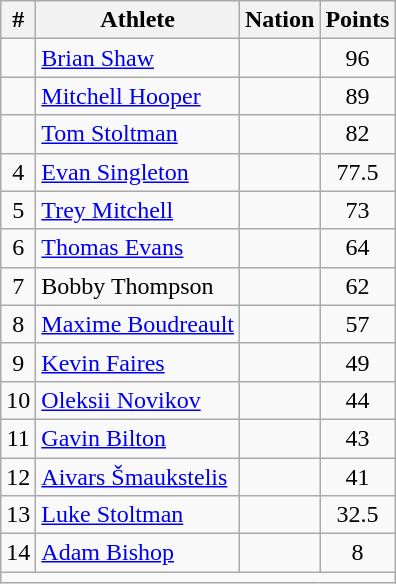<table class="wikitable" style="text-align:center;">
<tr>
<th scope="col" style="width: 10px;">#</th>
<th scope="col">Athlete</th>
<th scope="col">Nation</th>
<th scope="col">Points</th>
</tr>
<tr>
<td></td>
<td align=left><a href='#'>Brian Shaw</a></td>
<td align=left></td>
<td>96</td>
</tr>
<tr>
<td></td>
<td align=left><a href='#'>Mitchell Hooper</a></td>
<td align=left></td>
<td>89</td>
</tr>
<tr>
<td></td>
<td align=left><a href='#'>Tom Stoltman</a></td>
<td></td>
<td>82</td>
</tr>
<tr>
<td>4</td>
<td align=left><a href='#'>Evan Singleton</a></td>
<td align=left></td>
<td>77.5</td>
</tr>
<tr>
<td>5</td>
<td align=left><a href='#'>Trey Mitchell</a></td>
<td align=left></td>
<td>73</td>
</tr>
<tr>
<td>6</td>
<td align=left><a href='#'>Thomas Evans</a></td>
<td align=left></td>
<td>64</td>
</tr>
<tr>
<td>7</td>
<td align=left>Bobby Thompson</td>
<td align=left></td>
<td>62</td>
</tr>
<tr>
<td>8</td>
<td align=left><a href='#'>Maxime Boudreault</a></td>
<td align=left></td>
<td>57</td>
</tr>
<tr>
<td>9</td>
<td align=left><a href='#'>Kevin Faires</a></td>
<td align=left></td>
<td>49</td>
</tr>
<tr>
<td>10</td>
<td align=left><a href='#'>Oleksii Novikov</a></td>
<td align=left></td>
<td>44</td>
</tr>
<tr>
<td>11</td>
<td align=left><a href='#'>Gavin Bilton</a></td>
<td align=left></td>
<td>43</td>
</tr>
<tr>
<td>12</td>
<td align=left><a href='#'>Aivars Šmaukstelis</a></td>
<td align=left></td>
<td>41</td>
</tr>
<tr>
<td>13</td>
<td align=left><a href='#'>Luke Stoltman</a></td>
<td align=left></td>
<td>32.5</td>
</tr>
<tr>
<td>14</td>
<td align=left><a href='#'>Adam Bishop</a></td>
<td align=left></td>
<td>8</td>
</tr>
<tr class="sortbottom">
<td colspan="6"></td>
</tr>
</table>
